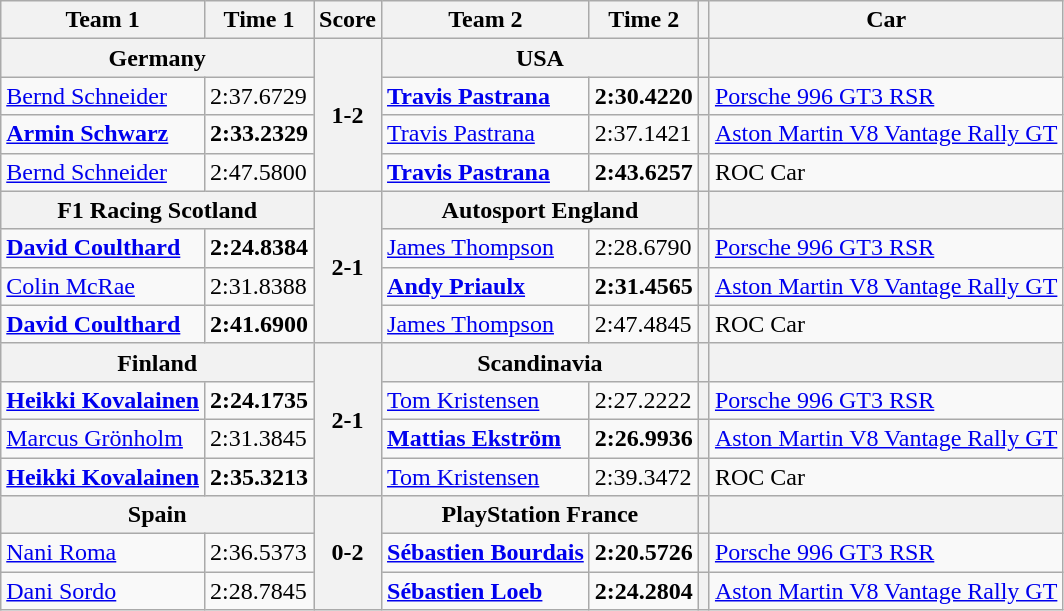<table class="wikitable">
<tr>
<th>Team 1</th>
<th>Time 1</th>
<th>Score</th>
<th>Team 2</th>
<th>Time 2</th>
<th></th>
<th>Car</th>
</tr>
<tr>
<th colspan=2> Germany</th>
<th rowspan=4>1-2</th>
<th colspan=2> <strong>USA</strong></th>
<th></th>
<th></th>
</tr>
<tr>
<td><a href='#'>Bernd Schneider</a></td>
<td>2:37.6729</td>
<td><strong><a href='#'>Travis Pastrana</a></strong></td>
<td><strong>2:30.4220</strong></td>
<th></th>
<td><a href='#'>Porsche 996 GT3 RSR</a></td>
</tr>
<tr>
<td><strong><a href='#'>Armin Schwarz</a></strong></td>
<td><strong>2:33.2329</strong></td>
<td><a href='#'>Travis Pastrana</a></td>
<td>2:37.1421</td>
<th></th>
<td><a href='#'>Aston Martin V8 Vantage Rally GT</a></td>
</tr>
<tr>
<td><a href='#'>Bernd Schneider</a></td>
<td>2:47.5800</td>
<td><strong><a href='#'>Travis Pastrana</a></strong></td>
<td><strong>2:43.6257</strong></td>
<th></th>
<td>ROC Car</td>
</tr>
<tr>
<th colspan=2> <strong>F1 Racing Scotland</strong></th>
<th rowspan=4>2-1</th>
<th colspan=2> Autosport England</th>
<th></th>
<th></th>
</tr>
<tr>
<td><strong><a href='#'>David Coulthard</a></strong></td>
<td><strong>2:24.8384</strong></td>
<td><a href='#'>James Thompson</a></td>
<td>2:28.6790</td>
<th></th>
<td><a href='#'>Porsche 996 GT3 RSR</a></td>
</tr>
<tr>
<td><a href='#'>Colin McRae</a></td>
<td>2:31.8388</td>
<td><strong><a href='#'>Andy Priaulx</a></strong></td>
<td><strong>2:31.4565</strong></td>
<th></th>
<td><a href='#'>Aston Martin V8 Vantage Rally GT</a></td>
</tr>
<tr>
<td><strong><a href='#'>David Coulthard</a></strong></td>
<td><strong>2:41.6900</strong></td>
<td><a href='#'>James Thompson</a></td>
<td>2:47.4845</td>
<th></th>
<td>ROC Car</td>
</tr>
<tr>
<th colspan=2> <strong>Finland</strong></th>
<th rowspan=4>2-1</th>
<th colspan=2> Scandinavia</th>
<th></th>
<th></th>
</tr>
<tr>
<td><strong><a href='#'>Heikki Kovalainen</a></strong></td>
<td><strong>2:24.1735</strong></td>
<td><a href='#'>Tom Kristensen</a></td>
<td>2:27.2222</td>
<th></th>
<td><a href='#'>Porsche 996 GT3 RSR</a></td>
</tr>
<tr>
<td><a href='#'>Marcus Grönholm</a></td>
<td>2:31.3845</td>
<td><strong><a href='#'>Mattias Ekström</a></strong></td>
<td><strong>2:26.9936</strong></td>
<th></th>
<td><a href='#'>Aston Martin V8 Vantage Rally GT</a></td>
</tr>
<tr>
<td><strong><a href='#'>Heikki Kovalainen</a></strong></td>
<td><strong>2:35.3213</strong></td>
<td><a href='#'>Tom Kristensen</a></td>
<td>2:39.3472</td>
<th></th>
<td>ROC Car</td>
</tr>
<tr>
<th colspan=2> Spain</th>
<th rowspan=3>0-2</th>
<th colspan=2> <strong>PlayStation France</strong></th>
<th></th>
<th></th>
</tr>
<tr>
<td><a href='#'>Nani Roma</a></td>
<td>2:36.5373</td>
<td><strong><a href='#'>Sébastien Bourdais</a></strong></td>
<td><strong>2:20.5726</strong></td>
<th></th>
<td><a href='#'>Porsche 996 GT3 RSR</a></td>
</tr>
<tr>
<td><a href='#'>Dani Sordo</a></td>
<td>2:28.7845</td>
<td><strong><a href='#'>Sébastien Loeb</a></strong></td>
<td><strong>2:24.2804</strong></td>
<th></th>
<td><a href='#'>Aston Martin V8 Vantage Rally GT</a></td>
</tr>
</table>
